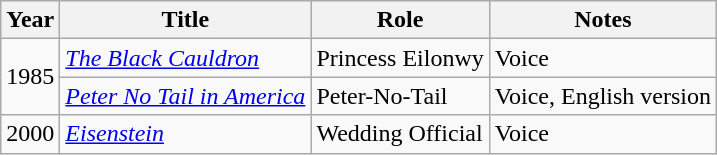<table class="wikitable">
<tr>
<th>Year</th>
<th>Title</th>
<th>Role</th>
<th>Notes</th>
</tr>
<tr>
<td rowspan="2">1985</td>
<td><em><a href='#'>The Black Cauldron</a></em></td>
<td>Princess Eilonwy</td>
<td>Voice</td>
</tr>
<tr>
<td><em><a href='#'>Peter No Tail in America</a></em></td>
<td>Peter-No-Tail</td>
<td>Voice, English version</td>
</tr>
<tr>
<td>2000</td>
<td><em><a href='#'>Eisenstein</a></em></td>
<td>Wedding Official</td>
<td>Voice</td>
</tr>
</table>
